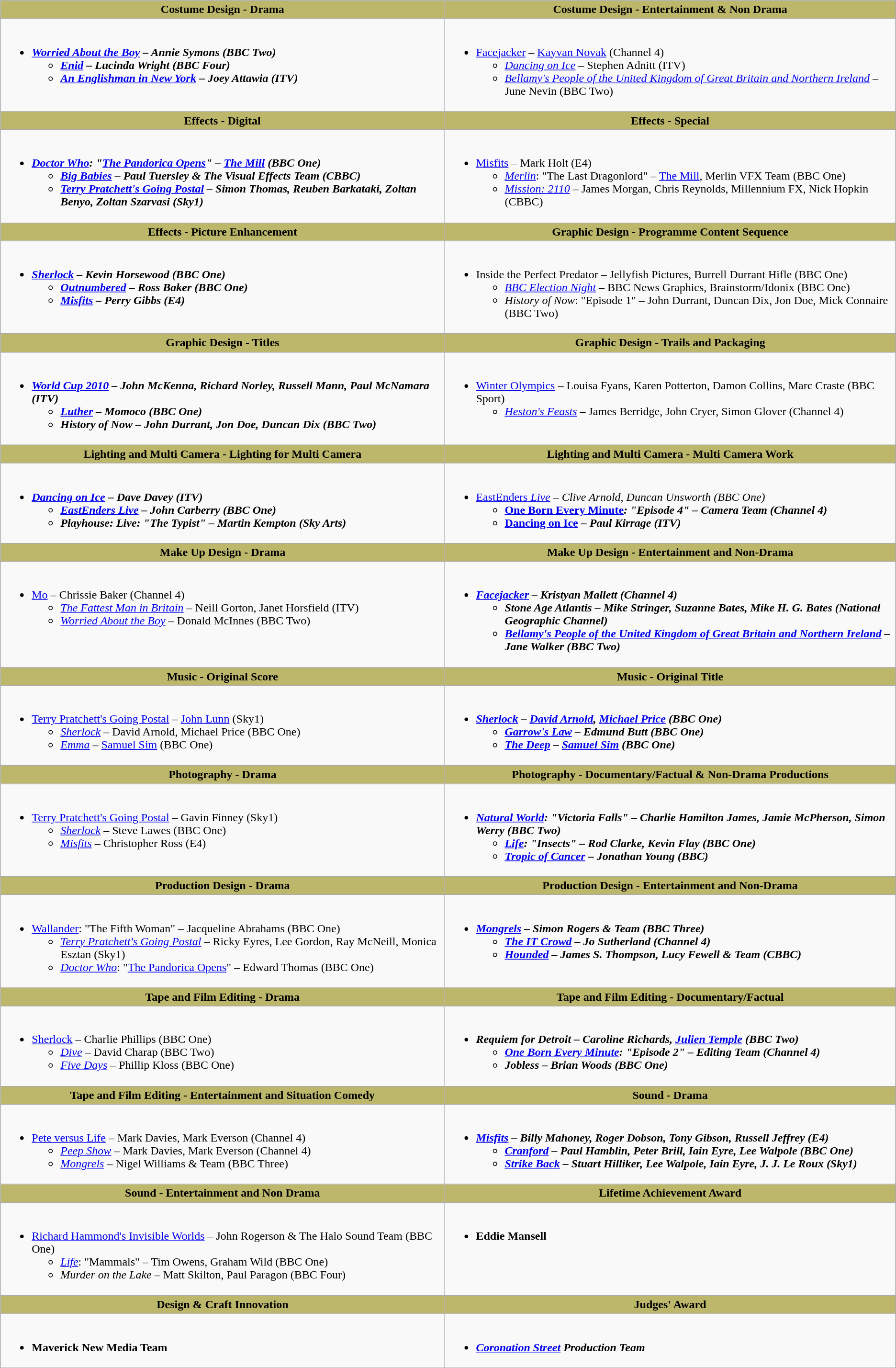<table class=wikitable>
<tr>
<th style="background:#BDB76B;" width:50%">Costume Design - Drama</th>
<th style="background:#BDB76B;" width:50%">Costume Design - Entertainment & Non Drama</th>
</tr>
<tr>
<td valign="top"><br><ul><li><strong><em><a href='#'>Worried About the Boy</a><em> – Annie Symons (BBC Two)<strong><ul><li></em><a href='#'>Enid</a><em> – Lucinda Wright (BBC Four)</li><li></em><a href='#'>An Englishman in New York</a><em> – Joey Attawia (ITV)</li></ul></li></ul></td>
<td valign="top"><br><ul><li></em></strong><a href='#'>Facejacker</a></em> – <a href='#'>Kayvan Novak</a> (Channel 4)</strong><ul><li><em><a href='#'>Dancing on Ice</a></em> – Stephen Adnitt (ITV)</li><li><em><a href='#'>Bellamy's People of the United Kingdom of Great Britain and Northern Ireland</a></em> – June Nevin (BBC Two)</li></ul></li></ul></td>
</tr>
<tr>
<th style="background:#BDB76B;" width:50%">Effects - Digital</th>
<th style="background:#BDB76B;" width:50%">Effects - Special</th>
</tr>
<tr>
<td valign="top"><br><ul><li><strong><em><a href='#'>Doctor Who</a><em>: "<a href='#'>The Pandorica Opens</a>" – <a href='#'>The Mill</a> (BBC One)<strong><ul><li></em><a href='#'>Big Babies</a><em> – Paul Tuersley & The Visual Effects Team (CBBC)</li><li></em><a href='#'>Terry Pratchett's Going Postal</a><em> – Simon Thomas, Reuben Barkataki, Zoltan Benyo, Zoltan Szarvasi (Sky1)</li></ul></li></ul></td>
<td valign="top"><br><ul><li></em></strong><a href='#'>Misfits</a></em> – Mark Holt (E4)</strong><ul><li><em><a href='#'>Merlin</a></em>: "The Last Dragonlord" – <a href='#'>The Mill</a>, Merlin VFX Team (BBC One)</li><li><em><a href='#'>Mission: 2110</a></em> – James Morgan, Chris Reynolds, Millennium FX, Nick Hopkin (CBBC)</li></ul></li></ul></td>
</tr>
<tr>
<th style="background:#BDB76B;" width:50%">Effects - Picture Enhancement</th>
<th style="background:#BDB76B;" width:50%">Graphic Design - Programme Content Sequence</th>
</tr>
<tr>
<td valign="top"><br><ul><li><strong><em><a href='#'>Sherlock</a><em> – Kevin Horsewood (BBC One)<strong><ul><li></em><a href='#'>Outnumbered</a><em> – Ross Baker (BBC One)</li><li></em><a href='#'>Misfits</a><em> – Perry Gibbs (E4)</li></ul></li></ul></td>
<td valign="top"><br><ul><li></em></strong>Inside the Perfect Predator</em> – Jellyfish Pictures, Burrell Durrant Hifle (BBC One)</strong><ul><li><em><a href='#'>BBC Election Night</a></em> – BBC News Graphics,  Brainstorm/Idonix (BBC One)</li><li><em>History of Now</em>: "Episode 1" – John Durrant, Duncan Dix, Jon Doe, Mick Connaire (BBC Two)</li></ul></li></ul></td>
</tr>
<tr>
<th style="background:#BDB76B;" width:50%">Graphic Design - Titles</th>
<th style="background:#BDB76B;" width:50%">Graphic Design - Trails and Packaging</th>
</tr>
<tr>
<td valign="top"><br><ul><li><strong><em><a href='#'>World Cup 2010</a><em> – John McKenna, Richard Norley, Russell Mann, Paul McNamara (ITV)<strong><ul><li></em><a href='#'>Luther</a><em> – Momoco (BBC One)</li><li></em>History of Now<em> – John Durrant, Jon Doe, Duncan Dix (BBC Two)</li></ul></li></ul></td>
<td valign="top"><br><ul><li></em></strong><a href='#'>Winter Olympics</a></em> – Louisa Fyans, Karen Potterton, Damon Collins, Marc Craste (BBC Sport)</strong><ul><li><em><a href='#'>Heston's Feasts</a></em> – James Berridge, John Cryer, Simon Glover (Channel 4)</li></ul></li></ul></td>
</tr>
<tr>
<th style="background:#BDB76B;" width:50%">Lighting and Multi Camera - Lighting for Multi Camera</th>
<th style="background:#BDB76B;" width:50%">Lighting and Multi Camera - Multi Camera Work</th>
</tr>
<tr>
<td valign="top"><br><ul><li><strong><em><a href='#'>Dancing on Ice</a><em> – Dave Davey (ITV)<strong><ul><li><a href='#'></em>EastEnders<em> Live</a> – John Carberry (BBC One)</li><li></em>Playhouse: Live<em>: "The Typist" – Martin Kempton (Sky Arts)</li></ul></li></ul></td>
<td valign="top"><br><ul><li></strong><a href='#'></em>EastEnders<em> Live</a> – Clive Arnold, Duncan Unsworth (BBC One)<strong><ul><li></em><a href='#'>One Born Every Minute</a><em>: "Episode 4" – Camera Team (Channel 4)</li><li></em><a href='#'>Dancing on Ice</a><em> – Paul Kirrage (ITV)</li></ul></li></ul></td>
</tr>
<tr>
<th style="background:#BDB76B;" width:50%">Make Up Design - Drama</th>
<th style="background:#BDB76B;" width:50%">Make Up Design - Entertainment and Non-Drama</th>
</tr>
<tr>
<td valign="top"><br><ul><li></em></strong><a href='#'>Mo</a></em> – Chrissie Baker (Channel 4)</strong><ul><li><em><a href='#'>The Fattest Man in Britain</a></em> – Neill Gorton, Janet Horsfield (ITV)</li><li><em><a href='#'>Worried About the Boy</a></em> – Donald McInnes (BBC Two)</li></ul></li></ul></td>
<td valign="top"><br><ul><li><strong><em><a href='#'>Facejacker</a><em> – Kristyan Mallett (Channel 4)<strong><ul><li></em>Stone Age Atlantis<em> – Mike Stringer, Suzanne Bates, Mike H. G. Bates (National Geographic Channel)</li><li></em><a href='#'>Bellamy's People of the United Kingdom of Great Britain and Northern Ireland</a><em> – Jane Walker (BBC Two)</li></ul></li></ul></td>
</tr>
<tr>
<th style="background:#BDB76B;" width:50%">Music - Original Score</th>
<th style="background:#BDB76B;" width:50%">Music - Original Title</th>
</tr>
<tr>
<td valign="top"><br><ul><li></em></strong><a href='#'>Terry Pratchett's Going Postal</a></em> – <a href='#'>John Lunn</a> (Sky1)</strong><ul><li><em><a href='#'>Sherlock</a></em> – David Arnold, Michael Price (BBC One)</li><li><em><a href='#'>Emma</a></em> – <a href='#'>Samuel Sim</a> (BBC One)</li></ul></li></ul></td>
<td valign="top"><br><ul><li><strong><em><a href='#'>Sherlock</a><em> – <a href='#'>David Arnold</a>, <a href='#'>Michael Price</a> (BBC One)<strong><ul><li></em><a href='#'>Garrow's Law</a><em> – Edmund Butt (BBC One)</li><li></em><a href='#'>The Deep</a><em> – <a href='#'>Samuel Sim</a> (BBC One)</li></ul></li></ul></td>
</tr>
<tr>
<th style="background:#BDB76B;" width:50%">Photography - Drama</th>
<th style="background:#BDB76B;" width:50%">Photography - Documentary/Factual & Non-Drama Productions</th>
</tr>
<tr>
<td valign="top"><br><ul><li></em></strong><a href='#'>Terry Pratchett's Going Postal</a></em> – Gavin Finney (Sky1)</strong><ul><li><em><a href='#'>Sherlock</a></em> – Steve Lawes (BBC One)</li><li><em><a href='#'>Misfits</a></em> – Christopher Ross (E4)</li></ul></li></ul></td>
<td valign="top"><br><ul><li><strong><em><a href='#'>Natural World</a><em>: "Victoria Falls" – Charlie Hamilton James, Jamie McPherson, Simon Werry (BBC Two)<strong><ul><li></em><a href='#'>Life</a><em>: "Insects" – Rod Clarke, Kevin Flay (BBC One)</li><li></em><a href='#'>Tropic of Cancer</a><em> – Jonathan Young (BBC)</li></ul></li></ul></td>
</tr>
<tr>
<th style="background:#BDB76B;" width:50%">Production Design - Drama</th>
<th style="background:#BDB76B;" width:50%">Production Design - Entertainment and Non-Drama</th>
</tr>
<tr>
<td valign="top"><br><ul><li></em></strong><a href='#'>Wallander</a></em>: "The Fifth Woman" – Jacqueline Abrahams (BBC One)</strong><ul><li><em><a href='#'>Terry Pratchett's Going Postal</a></em> – Ricky Eyres, Lee Gordon, Ray McNeill, Monica Esztan (Sky1)</li><li><em><a href='#'>Doctor Who</a></em>: "<a href='#'>The Pandorica Opens</a>" – Edward Thomas (BBC One)</li></ul></li></ul></td>
<td valign="top"><br><ul><li><strong><em><a href='#'>Mongrels</a><em> – Simon Rogers & Team (BBC Three)<strong><ul><li></em><a href='#'>The IT Crowd</a><em> – Jo Sutherland (Channel 4)</li><li></em><a href='#'>Hounded</a><em> – James S. Thompson, Lucy Fewell & Team (CBBC)</li></ul></li></ul></td>
</tr>
<tr>
<th style="background:#BDB76B;" width:50%">Tape and Film Editing - Drama</th>
<th style="background:#BDB76B;" width:50%">Tape and Film Editing - Documentary/Factual</th>
</tr>
<tr>
<td valign="top"><br><ul><li></em></strong><a href='#'>Sherlock</a></em> – Charlie Phillips (BBC One)</strong><ul><li><em><a href='#'>Dive</a></em> – David Charap (BBC Two)</li><li><em><a href='#'>Five Days</a></em> – Phillip Kloss (BBC One)</li></ul></li></ul></td>
<td valign="top"><br><ul><li><strong><em>Requiem for Detroit<em> – Caroline Richards, <a href='#'>Julien Temple</a> (BBC Two)<strong><ul><li></em><a href='#'>One Born Every Minute</a><em>: "Episode 2" – Editing Team (Channel 4)</li><li></em>Jobless<em> – Brian Woods (BBC One)</li></ul></li></ul></td>
</tr>
<tr>
<th style="background:#BDB76B;" width:50%">Tape and Film Editing - Entertainment and Situation Comedy</th>
<th style="background:#BDB76B;" width:50%">Sound - Drama</th>
</tr>
<tr>
<td valign="top"><br><ul><li></em></strong><a href='#'>Pete versus Life</a></em> – Mark Davies, Mark Everson (Channel 4)</strong><ul><li><em><a href='#'>Peep Show</a></em> – Mark Davies, Mark Everson (Channel 4)</li><li><em><a href='#'>Mongrels</a></em> – Nigel Williams & Team (BBC Three)</li></ul></li></ul></td>
<td valign="top"><br><ul><li><strong><em><a href='#'>Misfits</a><em> – Billy Mahoney, Roger Dobson, Tony Gibson, Russell Jeffrey (E4)<strong><ul><li></em><a href='#'>Cranford</a><em> – Paul Hamblin, Peter Brill, Iain Eyre, Lee Walpole (BBC One)</li><li></em><a href='#'>Strike Back</a><em> – Stuart Hilliker, Lee Walpole, Iain Eyre, J. J. Le Roux (Sky1)</li></ul></li></ul></td>
</tr>
<tr>
<th style="background:#BDB76B;" width:50%">Sound - Entertainment and Non Drama</th>
<th style="background:#BDB76B;" width:50%">Lifetime Achievement Award</th>
</tr>
<tr>
<td valign="top"><br><ul><li></em></strong><a href='#'>Richard Hammond's Invisible Worlds</a></em> – John Rogerson & The Halo Sound Team (BBC One)</strong><ul><li><em><a href='#'>Life</a></em>: "Mammals" – Tim Owens, Graham Wild (BBC One)</li><li><em>Murder on the Lake</em> – Matt Skilton, Paul Paragon (BBC Four)</li></ul></li></ul></td>
<td valign="top"><br><ul><li><strong>Eddie Mansell</strong></li></ul></td>
</tr>
<tr>
<th style="background:#BDB76B;" width:50%">Design & Craft Innovation</th>
<th style="background:#BDB76B;" width:50%">Judges' Award</th>
</tr>
<tr>
<td valign="top"><br><ul><li><strong>Maverick New Media Team</strong></li></ul></td>
<td valign="top"><br><ul><li><strong><em><a href='#'>Coronation Street</a><em> Production Team<strong></li></ul></td>
</tr>
<tr>
</tr>
</table>
